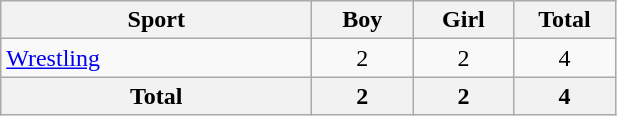<table class="wikitable" style="text-align:center;">
<tr>
<th width=200>Sport</th>
<th width=60>Boy</th>
<th width=60>Girl</th>
<th width=60>Total</th>
</tr>
<tr>
<td align=left><a href='#'>Wrestling</a></td>
<td>2</td>
<td>2</td>
<td>4</td>
</tr>
<tr>
<th>Total</th>
<th>2</th>
<th>2</th>
<th>4</th>
</tr>
</table>
